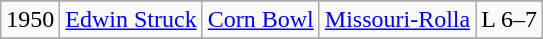<table class="wikitable">
<tr>
</tr>
<tr>
<td>1950</td>
<td><a href='#'>Edwin Struck</a></td>
<td><a href='#'>Corn Bowl</a></td>
<td><a href='#'>Missouri-Rolla</a></td>
<td>L 6–7</td>
</tr>
<tr>
</tr>
</table>
